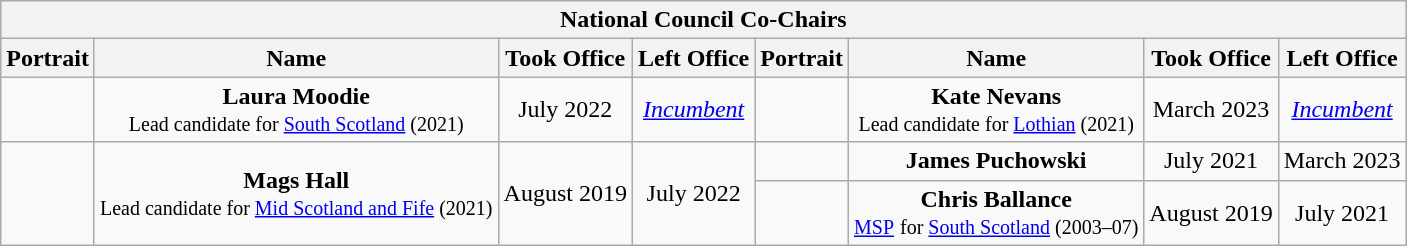<table class="wikitable"style="text-align:center">
<tr>
<th colspan="8">National Council Co-Chairs</th>
</tr>
<tr>
<th><strong>Portrait</strong></th>
<th><strong>Name</strong></th>
<th><strong>Took Office</strong></th>
<th><strong>Left Office</strong></th>
<th><strong>Portrait</strong></th>
<th><strong>Name</strong></th>
<th><strong>Took Office</strong></th>
<th><strong>Left Office</strong></th>
</tr>
<tr>
<td rowspan="2"></td>
<td rowspan="2"><strong>Laura Moodie</strong><br><small>Lead candidate for <a href='#'>South Scotland</a> (2021)</small></td>
<td rowspan="2">July 2022</td>
<td rowspan="2"><em><a href='#'>Incumbent</a></em></td>
<td></td>
<td><strong>Kate Nevans</strong><br><small>Lead candidate for <a href='#'>Lothian</a> (2021)</small></td>
<td>March 2023</td>
<td><em><a href='#'>Incumbent</a></em></td>
</tr>
<tr>
<td rowspan="2"></td>
<td rowspan="2"><strong>James Puchowski</strong></td>
<td rowspan="2">July 2021</td>
<td rowspan="2">March 2023</td>
</tr>
<tr>
<td rowspan="2"></td>
<td rowspan="2"><strong>Mags Hall</strong><br><small>Lead candidate for <a href='#'>Mid Scotland and Fife</a> (2021)</small></td>
<td rowspan="2">August 2019</td>
<td rowspan="2">July 2022</td>
</tr>
<tr>
<td></td>
<td><strong>Chris Ballance</strong><br><a href='#'><small>MSP</small></a> <small>for <a href='#'>South Scotland</a> (2003–07)</small></td>
<td>August 2019</td>
<td>July 2021</td>
</tr>
</table>
